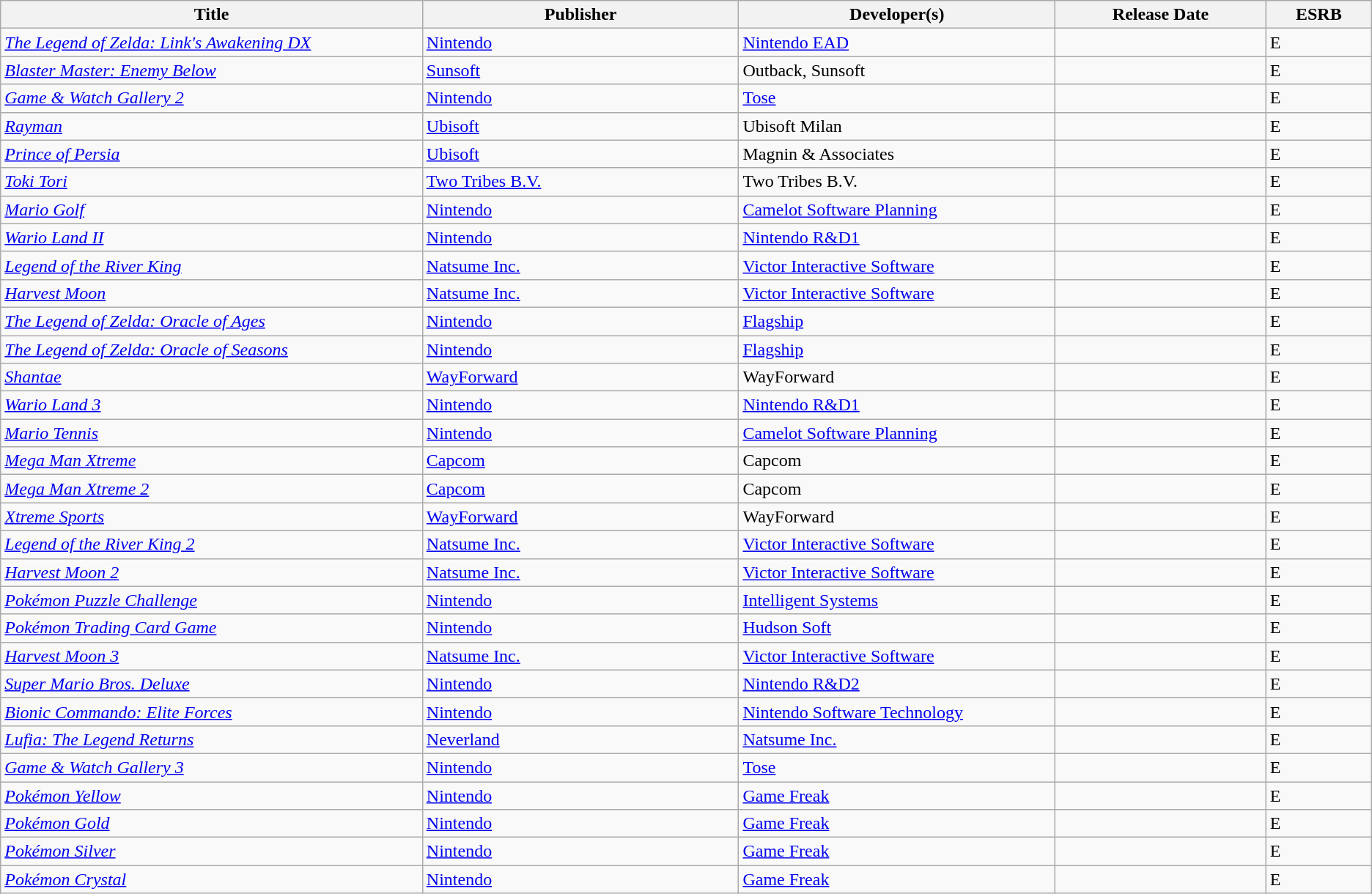<table class="wikitable sortable" style=>
<tr>
<th width="20%">Title</th>
<th width="15%">Publisher</th>
<th width="15%">Developer(s)</th>
<th width="10%">Release Date</th>
<th width="5%">ESRB</th>
</tr>
<tr>
<td><em><a href='#'>The Legend of Zelda: Link's Awakening DX</a></em></td>
<td><a href='#'>Nintendo</a></td>
<td><a href='#'>Nintendo EAD</a></td>
<td></td>
<td>E</td>
</tr>
<tr>
<td><em><a href='#'>Blaster Master: Enemy Below</a></em></td>
<td><a href='#'>Sunsoft</a></td>
<td>Outback, Sunsoft</td>
<td></td>
<td>E</td>
</tr>
<tr>
<td><em><a href='#'>Game & Watch Gallery 2</a></em></td>
<td><a href='#'>Nintendo</a></td>
<td><a href='#'>Tose</a></td>
<td></td>
<td>E</td>
</tr>
<tr>
<td><em><a href='#'>Rayman</a></em></td>
<td><a href='#'>Ubisoft</a></td>
<td>Ubisoft Milan</td>
<td></td>
<td>E</td>
</tr>
<tr>
<td><em><a href='#'>Prince of Persia</a></em></td>
<td><a href='#'>Ubisoft</a></td>
<td>Magnin & Associates</td>
<td></td>
<td>E</td>
</tr>
<tr>
<td><em><a href='#'>Toki Tori</a></em></td>
<td><a href='#'>Two Tribes B.V.</a></td>
<td>Two Tribes B.V.</td>
<td></td>
<td>E</td>
</tr>
<tr>
<td><em><a href='#'>Mario Golf</a></em></td>
<td><a href='#'>Nintendo</a></td>
<td><a href='#'>Camelot Software Planning</a></td>
<td></td>
<td>E</td>
</tr>
<tr>
<td data-sort-value="Wario Land 2"><em><a href='#'>Wario Land II</a></em></td>
<td><a href='#'>Nintendo</a></td>
<td><a href='#'>Nintendo R&D1</a></td>
<td></td>
<td>E</td>
</tr>
<tr>
<td><em><a href='#'>Legend of the River King</a></em></td>
<td><a href='#'>Natsume Inc.</a></td>
<td><a href='#'>Victor Interactive Software</a></td>
<td></td>
<td>E</td>
</tr>
<tr>
<td><em><a href='#'>Harvest Moon</a></em></td>
<td><a href='#'>Natsume Inc.</a></td>
<td><a href='#'>Victor Interactive Software</a></td>
<td></td>
<td>E</td>
</tr>
<tr>
<td><em><a href='#'>The Legend of Zelda: Oracle of Ages</a></em></td>
<td><a href='#'>Nintendo</a></td>
<td><a href='#'>Flagship</a></td>
<td></td>
<td>E</td>
</tr>
<tr>
<td><em><a href='#'>The Legend of Zelda: Oracle of Seasons</a></em></td>
<td><a href='#'>Nintendo</a></td>
<td><a href='#'>Flagship</a></td>
<td></td>
<td>E</td>
</tr>
<tr>
<td><em><a href='#'>Shantae</a></em></td>
<td><a href='#'>WayForward</a></td>
<td>WayForward</td>
<td></td>
<td>E</td>
</tr>
<tr>
<td><em><a href='#'>Wario Land 3</a></em></td>
<td><a href='#'>Nintendo</a></td>
<td><a href='#'>Nintendo R&D1</a></td>
<td></td>
<td>E</td>
</tr>
<tr>
<td><em><a href='#'>Mario Tennis</a></em></td>
<td><a href='#'>Nintendo</a></td>
<td><a href='#'>Camelot Software Planning</a></td>
<td></td>
<td>E</td>
</tr>
<tr>
<td><em><a href='#'>Mega Man Xtreme</a></em></td>
<td><a href='#'>Capcom</a></td>
<td>Capcom</td>
<td></td>
<td>E</td>
</tr>
<tr>
<td><em><a href='#'>Mega Man Xtreme 2</a></em></td>
<td><a href='#'>Capcom</a></td>
<td>Capcom</td>
<td></td>
<td>E</td>
</tr>
<tr>
<td><em><a href='#'>Xtreme Sports</a></em></td>
<td><a href='#'>WayForward</a></td>
<td>WayForward</td>
<td></td>
<td>E</td>
</tr>
<tr>
<td><em><a href='#'>Legend of the River King 2</a></em></td>
<td><a href='#'>Natsume Inc.</a></td>
<td><a href='#'>Victor Interactive Software</a></td>
<td></td>
<td>E</td>
</tr>
<tr>
<td><em><a href='#'>Harvest Moon 2</a></em></td>
<td><a href='#'>Natsume Inc.</a></td>
<td><a href='#'>Victor Interactive Software</a></td>
<td></td>
<td>E</td>
</tr>
<tr>
<td><em><a href='#'>Pokémon Puzzle Challenge</a></em></td>
<td><a href='#'>Nintendo</a></td>
<td><a href='#'>Intelligent Systems</a></td>
<td></td>
<td>E</td>
</tr>
<tr>
<td><em><a href='#'>Pokémon Trading Card Game</a></em></td>
<td><a href='#'>Nintendo</a></td>
<td><a href='#'>Hudson Soft</a></td>
<td></td>
<td>E</td>
</tr>
<tr>
<td><em><a href='#'>Harvest Moon 3</a></em></td>
<td><a href='#'>Natsume Inc.</a></td>
<td><a href='#'>Victor Interactive Software</a></td>
<td></td>
<td>E</td>
</tr>
<tr>
<td><em><a href='#'>Super Mario Bros. Deluxe</a></em></td>
<td><a href='#'>Nintendo</a></td>
<td><a href='#'>Nintendo R&D2</a></td>
<td></td>
<td>E</td>
</tr>
<tr>
<td><em><a href='#'>Bionic Commando: Elite Forces</a></em></td>
<td><a href='#'>Nintendo</a></td>
<td><a href='#'>Nintendo Software Technology</a></td>
<td></td>
<td>E</td>
</tr>
<tr>
<td><em><a href='#'>Lufia: The Legend Returns</a></em></td>
<td><a href='#'>Neverland</a></td>
<td><a href='#'>Natsume Inc.</a></td>
<td></td>
<td>E</td>
</tr>
<tr>
<td><em><a href='#'>Game & Watch Gallery 3</a></em></td>
<td><a href='#'>Nintendo</a></td>
<td><a href='#'>Tose</a></td>
<td></td>
<td>E</td>
</tr>
<tr>
<td><em><a href='#'>Pokémon Yellow</a></em></td>
<td><a href='#'>Nintendo</a></td>
<td><a href='#'>Game Freak</a></td>
<td></td>
<td>E</td>
</tr>
<tr>
<td><em><a href='#'>Pokémon Gold</a></em></td>
<td><a href='#'>Nintendo</a></td>
<td><a href='#'>Game Freak</a></td>
<td></td>
<td>E</td>
</tr>
<tr>
<td><em><a href='#'>Pokémon Silver</a></em></td>
<td><a href='#'>Nintendo</a></td>
<td><a href='#'>Game Freak</a></td>
<td></td>
<td>E</td>
</tr>
<tr>
<td><em><a href='#'>Pokémon Crystal</a></em></td>
<td><a href='#'>Nintendo</a></td>
<td><a href='#'>Game Freak</a></td>
<td></td>
<td>E</td>
</tr>
</table>
